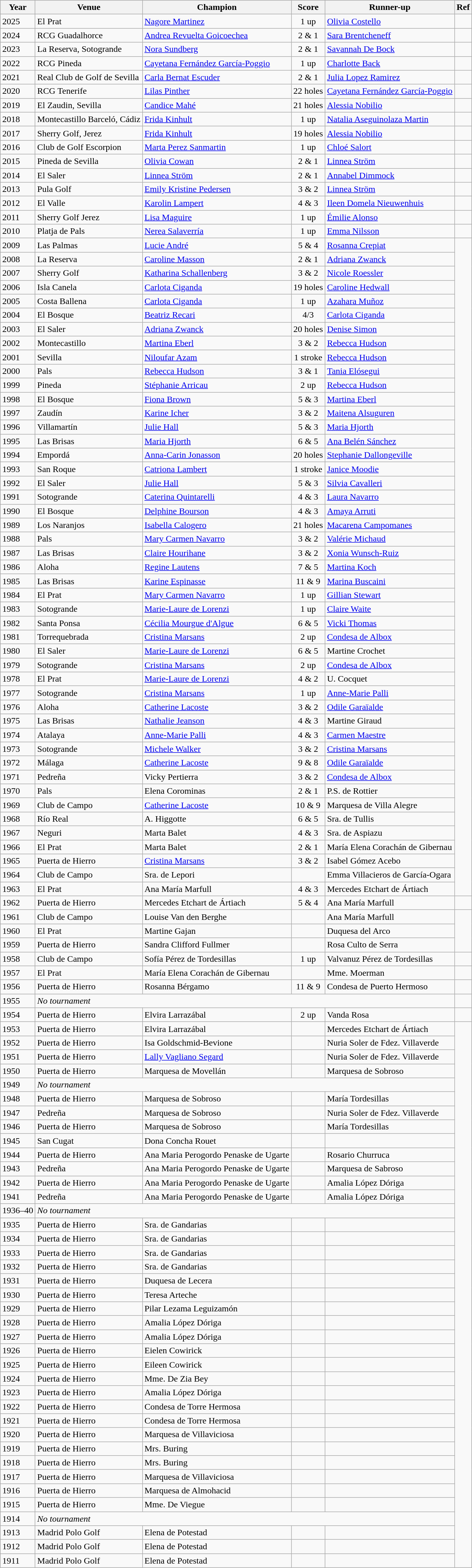<table class="wikitable plainrowheaders">
<tr>
<th class="wikitable sortable">Year</th>
<th>Venue</th>
<th>Champion</th>
<th>Score</th>
<th>Runner-up</th>
<th>Ref</th>
</tr>
<tr>
<td>2025</td>
<td>El Prat</td>
<td> <a href='#'>Nagore Martinez</a></td>
<td align="center">1 up</td>
<td> <a href='#'>Olivia Costello</a></td>
<td></td>
</tr>
<tr>
<td>2024</td>
<td>RCG Guadalhorce</td>
<td> <a href='#'>Andrea Revuelta Goicoechea</a></td>
<td align="center">2 & 1</td>
<td> <a href='#'>Sara Brentcheneff</a></td>
<td></td>
</tr>
<tr>
<td>2023</td>
<td>La Reserva, Sotogrande</td>
<td> <a href='#'>Nora Sundberg</a></td>
<td align="center">2 & 1</td>
<td> <a href='#'>Savannah De Bock</a></td>
<td></td>
</tr>
<tr>
<td>2022</td>
<td>RCG Pineda</td>
<td> <a href='#'>Cayetana Fernández García-Poggio</a></td>
<td align="center">1 up</td>
<td> <a href='#'>Charlotte Back</a></td>
<td></td>
</tr>
<tr>
<td>2021</td>
<td>Real Club de Golf de Sevilla</td>
<td> <a href='#'>Carla Bernat Escuder</a></td>
<td align=center>2 & 1</td>
<td> <a href='#'>Julia Lopez Ramirez</a></td>
<td></td>
</tr>
<tr>
<td>2020</td>
<td>RCG Tenerife</td>
<td> <a href='#'>Lilas Pinther</a></td>
<td align=center>22 holes</td>
<td> <a href='#'>Cayetana Fernández García-Poggio</a></td>
<td></td>
</tr>
<tr>
<td>2019</td>
<td>El Zaudin, Sevilla</td>
<td> <a href='#'>Candice Mahé</a></td>
<td align=center>21 holes</td>
<td> <a href='#'>Alessia Nobilio</a></td>
<td></td>
</tr>
<tr>
<td>2018</td>
<td>Montecastillo Barceló, Cádiz</td>
<td> <a href='#'>Frida Kinhult</a></td>
<td align=center>1 up</td>
<td> <a href='#'>Natalia Aseguinolaza Martin</a></td>
<td></td>
</tr>
<tr>
<td>2017</td>
<td>Sherry Golf, Jerez</td>
<td> <a href='#'>Frida Kinhult</a></td>
<td align=center>19 holes</td>
<td> <a href='#'>Alessia Nobilio</a></td>
<td></td>
</tr>
<tr>
<td>2016</td>
<td>Club de Golf Escorpion</td>
<td> <a href='#'>Marta Perez Sanmartin</a></td>
<td align=center>1 up</td>
<td> <a href='#'>Chloé Salort</a></td>
<td></td>
</tr>
<tr>
<td>2015</td>
<td>Pineda de Sevilla</td>
<td> <a href='#'>Olivia Cowan</a></td>
<td align=center>2 & 1</td>
<td> <a href='#'>Linnea Ström</a></td>
<td></td>
</tr>
<tr>
<td>2014</td>
<td>El Saler</td>
<td> <a href='#'>Linnea Ström</a></td>
<td align=center>2 & 1</td>
<td> <a href='#'>Annabel Dimmock</a></td>
<td></td>
</tr>
<tr>
<td>2013</td>
<td>Pula Golf</td>
<td> <a href='#'>Emily Kristine Pedersen</a></td>
<td align=center>3 & 2</td>
<td> <a href='#'>Linnea Ström</a></td>
<td></td>
</tr>
<tr>
<td>2012</td>
<td>El Valle</td>
<td> <a href='#'>Karolin Lampert</a></td>
<td align=center>4 & 3</td>
<td> <a href='#'>Ileen Domela Nieuwenhuis</a></td>
<td></td>
</tr>
<tr>
<td>2011</td>
<td>Sherry Golf Jerez</td>
<td> <a href='#'>Lisa Maguire</a></td>
<td align=center>1 up</td>
<td> <a href='#'>Émilie Alonso</a></td>
<td></td>
</tr>
<tr>
<td>2010</td>
<td>Platja de Pals</td>
<td> <a href='#'>Nerea Salaverría</a></td>
<td align=center>1 up</td>
<td> <a href='#'>Emma Nilsson</a></td>
<td></td>
</tr>
<tr>
<td>2009</td>
<td>Las Palmas</td>
<td> <a href='#'>Lucie André</a></td>
<td align=center>5 & 4</td>
<td> <a href='#'>Rosanna Crepiat</a></td>
</tr>
<tr>
<td>2008</td>
<td>La Reserva</td>
<td> <a href='#'>Caroline Masson</a></td>
<td align=center>2 & 1</td>
<td> <a href='#'>Adriana Zwanck</a></td>
</tr>
<tr>
<td>2007</td>
<td>Sherry Golf</td>
<td> <a href='#'>Katharina Schallenberg</a></td>
<td align=center>3 & 2</td>
<td> <a href='#'>Nicole Roessler</a></td>
</tr>
<tr>
<td>2006</td>
<td>Isla Canela</td>
<td> <a href='#'>Carlota Ciganda</a></td>
<td align=center>19 holes</td>
<td> <a href='#'>Caroline Hedwall</a></td>
</tr>
<tr>
<td>2005</td>
<td>Costa Ballena</td>
<td> <a href='#'>Carlota Ciganda</a></td>
<td align=center>1 up</td>
<td> <a href='#'>Azahara Muñoz</a></td>
</tr>
<tr>
<td>2004</td>
<td>El Bosque</td>
<td> <a href='#'>Beatriz Recari</a></td>
<td align=center>4/3</td>
<td> <a href='#'>Carlota Ciganda</a></td>
</tr>
<tr>
<td>2003</td>
<td>El Saler</td>
<td> <a href='#'>Adriana Zwanck</a></td>
<td align=center>20 holes</td>
<td> <a href='#'>Denise Simon</a></td>
</tr>
<tr>
<td>2002</td>
<td>Montecastillo</td>
<td> <a href='#'>Martina Eberl</a></td>
<td align=center>3 & 2</td>
<td> <a href='#'>Rebecca Hudson</a></td>
</tr>
<tr>
<td>2001</td>
<td>Sevilla</td>
<td> <a href='#'>Niloufar Azam</a></td>
<td align=center>1 stroke</td>
<td> <a href='#'>Rebecca Hudson</a></td>
</tr>
<tr>
<td>2000</td>
<td>Pals</td>
<td> <a href='#'>Rebecca Hudson</a></td>
<td align=center>3 & 1</td>
<td> <a href='#'>Tania Elósegui</a></td>
</tr>
<tr>
<td>1999</td>
<td>Pineda</td>
<td> <a href='#'>Stéphanie Arricau</a></td>
<td align=center>2 up</td>
<td> <a href='#'>Rebecca Hudson</a></td>
</tr>
<tr>
<td>1998</td>
<td>El Bosque</td>
<td> <a href='#'>Fiona Brown</a></td>
<td align=center>5 & 3</td>
<td> <a href='#'>Martina Eberl</a></td>
</tr>
<tr>
<td>1997</td>
<td>Zaudín</td>
<td> <a href='#'>Karine Icher</a></td>
<td align=center>3 & 2</td>
<td> <a href='#'>Maitena Alsuguren</a></td>
</tr>
<tr>
<td>1996</td>
<td>Villamartín</td>
<td> <a href='#'>Julie Hall</a></td>
<td align=center>5 & 3</td>
<td> <a href='#'>Maria Hjorth</a></td>
</tr>
<tr>
<td>1995</td>
<td>Las Brisas</td>
<td> <a href='#'>Maria Hjorth</a></td>
<td align=center>6 & 5</td>
<td> <a href='#'>Ana Belén Sánchez</a></td>
</tr>
<tr>
<td>1994</td>
<td>Empordá</td>
<td> <a href='#'>Anna-Carin Jonasson</a></td>
<td align=center>20 holes</td>
<td> <a href='#'>Stephanie Dallongeville</a></td>
</tr>
<tr>
<td>1993</td>
<td>San Roque</td>
<td> <a href='#'>Catriona Lambert</a></td>
<td align=center>1 stroke</td>
<td> <a href='#'>Janice Moodie</a></td>
</tr>
<tr>
<td>1992</td>
<td>El Saler</td>
<td> <a href='#'>Julie Hall</a></td>
<td align=center>5 & 3</td>
<td> <a href='#'>Silvia Cavalleri</a></td>
</tr>
<tr>
<td>1991</td>
<td>Sotogrande</td>
<td> <a href='#'>Caterina Quintarelli</a></td>
<td align=center>4 & 3</td>
<td> <a href='#'>Laura Navarro</a></td>
</tr>
<tr>
<td>1990</td>
<td>El Bosque</td>
<td> <a href='#'>Delphine Bourson</a></td>
<td align=center>4 & 3</td>
<td> <a href='#'>Amaya Arruti</a></td>
</tr>
<tr>
<td>1989</td>
<td>Los Naranjos</td>
<td> <a href='#'>Isabella Calogero</a></td>
<td align=center>21 holes</td>
<td> <a href='#'>Macarena Campomanes</a></td>
</tr>
<tr>
<td>1988</td>
<td>Pals</td>
<td> <a href='#'>Mary Carmen Navarro</a></td>
<td align=center>3 & 2</td>
<td> <a href='#'>Valérie Michaud</a></td>
</tr>
<tr>
<td>1987</td>
<td>Las Brisas</td>
<td> <a href='#'>Claire Hourihane</a></td>
<td align=center>3 & 2</td>
<td> <a href='#'>Xonia Wunsch-Ruiz</a></td>
</tr>
<tr>
<td>1986</td>
<td>Aloha</td>
<td> <a href='#'>Regine Lautens</a></td>
<td align=center>7 & 5</td>
<td> <a href='#'>Martina Koch</a></td>
</tr>
<tr>
<td>1985</td>
<td>Las Brisas</td>
<td> <a href='#'>Karine Espinasse</a></td>
<td align=center>11 & 9</td>
<td> <a href='#'>Marina Buscaini</a></td>
</tr>
<tr>
<td>1984</td>
<td>El Prat</td>
<td> <a href='#'>Mary Carmen Navarro</a></td>
<td align=center>1 up</td>
<td> <a href='#'>Gillian Stewart</a></td>
</tr>
<tr>
<td>1983</td>
<td>Sotogrande</td>
<td> <a href='#'>Marie-Laure de Lorenzi</a></td>
<td align=center>1 up</td>
<td> <a href='#'>Claire Waite</a></td>
</tr>
<tr>
<td>1982</td>
<td>Santa Ponsa</td>
<td> <a href='#'>Cécilia Mourgue d'Algue</a></td>
<td align=center>6 & 5</td>
<td> <a href='#'>Vicki Thomas</a></td>
</tr>
<tr>
<td>1981</td>
<td>Torrequebrada</td>
<td> <a href='#'>Cristina Marsans</a></td>
<td align=center>2 up</td>
<td> <a href='#'>Condesa de Albox</a></td>
</tr>
<tr>
<td>1980</td>
<td>El Saler</td>
<td> <a href='#'>Marie-Laure de Lorenzi</a></td>
<td align=center>6 & 5</td>
<td> Martine Crochet</td>
</tr>
<tr>
<td>1979</td>
<td>Sotogrande</td>
<td> <a href='#'>Cristina Marsans</a></td>
<td align=center>2 up</td>
<td> <a href='#'>Condesa de Albox</a></td>
</tr>
<tr>
<td>1978</td>
<td>El Prat</td>
<td> <a href='#'>Marie-Laure de Lorenzi</a></td>
<td align=center>4 & 2</td>
<td> U. Cocquet</td>
</tr>
<tr>
<td>1977</td>
<td>Sotogrande</td>
<td> <a href='#'>Cristina Marsans</a></td>
<td align=center>1 up</td>
<td> <a href='#'>Anne-Marie Palli</a></td>
</tr>
<tr>
<td>1976</td>
<td>Aloha</td>
<td> <a href='#'>Catherine Lacoste</a></td>
<td align=center>3 & 2</td>
<td> <a href='#'>Odile Garaïalde</a></td>
</tr>
<tr>
<td>1975</td>
<td>Las Brisas</td>
<td> <a href='#'>Nathalie Jeanson</a></td>
<td align=center>4 & 3</td>
<td> Martine Giraud</td>
</tr>
<tr>
<td>1974</td>
<td>Atalaya</td>
<td> <a href='#'>Anne-Marie Palli</a></td>
<td align=center>4 & 3</td>
<td> <a href='#'>Carmen Maestre</a></td>
</tr>
<tr>
<td>1973</td>
<td>Sotogrande</td>
<td> <a href='#'>Michele Walker</a></td>
<td align=center>3 & 2</td>
<td> <a href='#'>Cristina Marsans</a></td>
</tr>
<tr>
<td>1972</td>
<td>Málaga</td>
<td> <a href='#'>Catherine Lacoste</a></td>
<td align=center>9 & 8</td>
<td> <a href='#'>Odile Garaïalde</a></td>
</tr>
<tr>
<td>1971</td>
<td>Pedreña</td>
<td> Vicky Pertierra</td>
<td align=center>3 & 2</td>
<td> <a href='#'>Condesa de Albox</a></td>
</tr>
<tr>
<td>1970</td>
<td>Pals</td>
<td> Elena Corominas</td>
<td align=center>2 & 1</td>
<td> P.S. de Rottier</td>
</tr>
<tr>
<td>1969</td>
<td>Club de Campo</td>
<td> <a href='#'>Catherine Lacoste</a></td>
<td align=center>10 & 9</td>
<td> Marquesa de Villa Alegre</td>
</tr>
<tr>
<td>1968</td>
<td>Río Real</td>
<td> A. Higgotte</td>
<td align=center>6 & 5</td>
<td>Sra. de Tullis</td>
</tr>
<tr>
<td>1967</td>
<td>Neguri</td>
<td> Marta Balet</td>
<td align=center>4 & 3</td>
<td> Sra. de Aspiazu</td>
</tr>
<tr>
<td>1966</td>
<td>El Prat</td>
<td> Marta Balet</td>
<td align=center>2 & 1</td>
<td>María Elena Corachán de Gibernau</td>
</tr>
<tr>
<td>1965</td>
<td>Puerta de Hierro</td>
<td> <a href='#'>Cristina Marsans</a></td>
<td align=center>3 & 2</td>
<td>Isabel Gómez Acebo</td>
</tr>
<tr>
<td>1964</td>
<td>Club de Campo</td>
<td>Sra. de Lepori</td>
<td></td>
<td> Emma Villacieros de García-Ogara</td>
</tr>
<tr>
<td>1963</td>
<td>El Prat</td>
<td> Ana María Marfull</td>
<td align=center>4 & 3</td>
<td> Mercedes Etchart de Ártiach</td>
</tr>
<tr>
<td>1962</td>
<td>Puerta de Hierro</td>
<td> Mercedes Etchart de Ártiach</td>
<td align=center>5 & 4</td>
<td> Ana María Marfull</td>
<td></td>
</tr>
<tr>
<td>1961</td>
<td>Club de Campo</td>
<td> Louise Van den Berghe</td>
<td></td>
<td> Ana María Marfull</td>
</tr>
<tr>
<td>1960</td>
<td>El Prat</td>
<td> Martine Gajan</td>
<td></td>
<td> Duquesa del Arco</td>
</tr>
<tr>
<td>1959</td>
<td>Puerta de Hierro</td>
<td> Sandra Clifford Fullmer</td>
<td></td>
<td> Rosa Culto de Serra</td>
</tr>
<tr>
<td>1958</td>
<td>Club de Campo</td>
<td> Sofía Pérez de Tordesillas</td>
<td align=center>1 up</td>
<td> Valvanuz Pérez de Tordesillas</td>
<td></td>
</tr>
<tr>
<td>1957</td>
<td>El Prat</td>
<td>María Elena Corachán de Gibernau</td>
<td></td>
<td> Mme. Moerman</td>
</tr>
<tr>
<td>1956</td>
<td>Puerta de Hierro</td>
<td> Rosanna Bérgamo</td>
<td align=center>11 & 9</td>
<td> Condesa de Puerto Hermoso</td>
<td></td>
</tr>
<tr>
<td>1955</td>
<td colspan=4><em>No tournament</em></td>
</tr>
<tr>
<td>1954</td>
<td>Puerta de Hierro</td>
<td> Elvira Larrazábal</td>
<td align=center>2 up</td>
<td> Vanda Rosa</td>
<td></td>
</tr>
<tr>
<td>1953</td>
<td>Puerta de Hierro</td>
<td> Elvira Larrazábal</td>
<td></td>
<td> Mercedes Etchart de Ártiach</td>
</tr>
<tr>
<td>1952</td>
<td>Puerta de Hierro</td>
<td> Isa Goldschmid-Bevione</td>
<td></td>
<td> Nuria Soler de Fdez. Villaverde</td>
</tr>
<tr>
<td>1951</td>
<td>Puerta de Hierro</td>
<td> <a href='#'>Lally Vagliano Segard</a></td>
<td></td>
<td> Nuria Soler de Fdez. Villaverde</td>
</tr>
<tr>
<td>1950</td>
<td>Puerta de Hierro</td>
<td> Marquesa de Movellán</td>
<td></td>
<td> Marquesa de Sobroso</td>
</tr>
<tr>
<td>1949</td>
<td colspan=4><em>No tournament</em></td>
</tr>
<tr>
<td>1948</td>
<td>Puerta de Hierro</td>
<td> Marquesa de Sobroso</td>
<td></td>
<td> María Tordesillas</td>
</tr>
<tr>
<td>1947</td>
<td>Pedreña</td>
<td> Marquesa de Sobroso</td>
<td></td>
<td> Nuria Soler de Fdez. Villaverde</td>
</tr>
<tr>
<td>1946</td>
<td>Puerta de Hierro</td>
<td> Marquesa de Sobroso</td>
<td></td>
<td> María Tordesillas</td>
</tr>
<tr>
<td>1945</td>
<td>San Cugat</td>
<td>Dona Concha Rouet</td>
<td></td>
<td></td>
</tr>
<tr>
<td>1944</td>
<td>Puerta de Hierro</td>
<td> Ana Maria Perogordo Penaske de Ugarte</td>
<td></td>
<td> Rosario Churruca</td>
</tr>
<tr>
<td>1943</td>
<td>Pedreña</td>
<td> Ana Maria Perogordo Penaske de Ugarte</td>
<td></td>
<td> Marquesa de Sabroso</td>
</tr>
<tr>
<td>1942</td>
<td>Puerta de Hierro</td>
<td> Ana Maria Perogordo Penaske de Ugarte</td>
<td></td>
<td> Amalia López Dóriga</td>
</tr>
<tr>
<td>1941</td>
<td>Pedreña</td>
<td> Ana Maria Perogordo Penaske de Ugarte</td>
<td></td>
<td> Amalia López Dóriga</td>
</tr>
<tr>
<td>1936–40</td>
<td colspan=4><em>No tournament</em></td>
</tr>
<tr>
<td>1935</td>
<td>Puerta de Hierro</td>
<td>Sra. de Gandarias</td>
<td></td>
<td></td>
</tr>
<tr>
<td>1934</td>
<td>Puerta de Hierro</td>
<td>Sra. de Gandarias</td>
<td></td>
<td></td>
</tr>
<tr>
<td>1933</td>
<td>Puerta de Hierro</td>
<td>Sra. de Gandarias</td>
<td></td>
<td></td>
</tr>
<tr>
<td>1932</td>
<td>Puerta de Hierro</td>
<td>Sra. de Gandarias</td>
<td></td>
<td></td>
</tr>
<tr>
<td>1931</td>
<td>Puerta de Hierro</td>
<td>Duquesa de Lecera</td>
<td></td>
<td></td>
</tr>
<tr>
<td>1930</td>
<td>Puerta de Hierro</td>
<td> Teresa Arteche</td>
<td></td>
<td></td>
</tr>
<tr>
<td>1929</td>
<td>Puerta de Hierro</td>
<td> Pilar Lezama Leguizamón</td>
<td></td>
<td></td>
</tr>
<tr>
<td>1928</td>
<td>Puerta de Hierro</td>
<td> Amalia López Dóriga</td>
<td></td>
<td></td>
</tr>
<tr>
<td>1927</td>
<td>Puerta de Hierro</td>
<td> Amalia López Dóriga</td>
<td></td>
<td></td>
</tr>
<tr>
<td>1926</td>
<td>Puerta de Hierro</td>
<td>Eielen Cowirick</td>
<td></td>
<td></td>
</tr>
<tr>
<td>1925</td>
<td>Puerta de Hierro</td>
<td>Eileen Cowirick</td>
<td></td>
<td></td>
</tr>
<tr>
<td>1924</td>
<td>Puerta de Hierro</td>
<td>Mme. De Zia Bey</td>
<td></td>
<td></td>
</tr>
<tr>
<td>1923</td>
<td>Puerta de Hierro</td>
<td> Amalia López Dóriga</td>
<td></td>
<td></td>
</tr>
<tr>
<td>1922</td>
<td>Puerta de Hierro</td>
<td>Condesa de Torre Hermosa</td>
<td></td>
<td></td>
</tr>
<tr>
<td>1921</td>
<td>Puerta de Hierro</td>
<td>Condesa de Torre Hermosa</td>
<td></td>
<td></td>
</tr>
<tr>
<td>1920</td>
<td>Puerta de Hierro</td>
<td>Marquesa de Villaviciosa</td>
<td></td>
<td></td>
</tr>
<tr>
<td>1919</td>
<td>Puerta de Hierro</td>
<td>Mrs. Buring</td>
<td></td>
<td></td>
</tr>
<tr>
<td>1918</td>
<td>Puerta de Hierro</td>
<td>Mrs. Buring</td>
<td></td>
<td></td>
</tr>
<tr>
<td>1917</td>
<td>Puerta de Hierro</td>
<td>Marquesa de Villaviciosa</td>
<td></td>
<td></td>
</tr>
<tr>
<td>1916</td>
<td>Puerta de Hierro</td>
<td>Marquesa de Almohacid</td>
<td></td>
<td></td>
</tr>
<tr>
<td>1915</td>
<td>Puerta de Hierro</td>
<td>Mme. De Viegue</td>
<td></td>
<td></td>
</tr>
<tr>
<td>1914</td>
<td colspan=4><em>No tournament</em></td>
</tr>
<tr>
<td>1913</td>
<td>Madrid Polo Golf</td>
<td>Elena de Potestad</td>
<td></td>
<td></td>
</tr>
<tr>
<td>1912</td>
<td>Madrid Polo Golf</td>
<td>Elena de Potestad</td>
<td></td>
<td></td>
</tr>
<tr>
<td>1911</td>
<td>Madrid Polo Golf</td>
<td>Elena de Potestad</td>
<td></td>
<td></td>
</tr>
</table>
